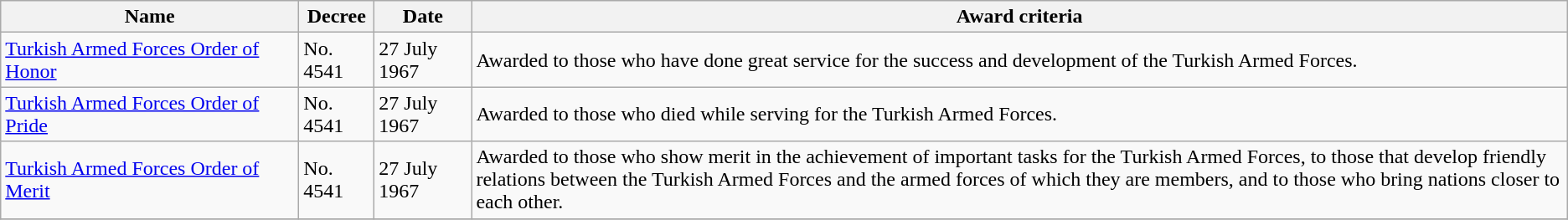<table class="wikitable sortable">
<tr>
<th scope="col" style="width: 230px;">Name</th>
<th>Decree</th>
<th scope="col" style="width: 70px;">Date</th>
<th>Award criteria</th>
</tr>
<tr>
<td><a href='#'>Turkish Armed Forces Order of Honor</a><br></td>
<td>No. 4541</td>
<td>27 July 1967</td>
<td>Awarded to those who have done great service for the success and development of the Turkish Armed Forces.</td>
</tr>
<tr>
<td><a href='#'>Turkish Armed Forces Order of Pride</a><br></td>
<td>No. 4541</td>
<td>27 July 1967</td>
<td>Awarded to those who died while serving for the Turkish Armed Forces.</td>
</tr>
<tr>
<td><a href='#'>Turkish Armed Forces Order of Merit</a><br></td>
<td>No. 4541</td>
<td>27 July 1967</td>
<td>Awarded to those who show merit in the achievement of important tasks for the Turkish Armed Forces, to those that develop friendly relations between the Turkish Armed Forces and the armed forces of which they are members, and to those who bring nations closer to each other.</td>
</tr>
<tr>
</tr>
</table>
